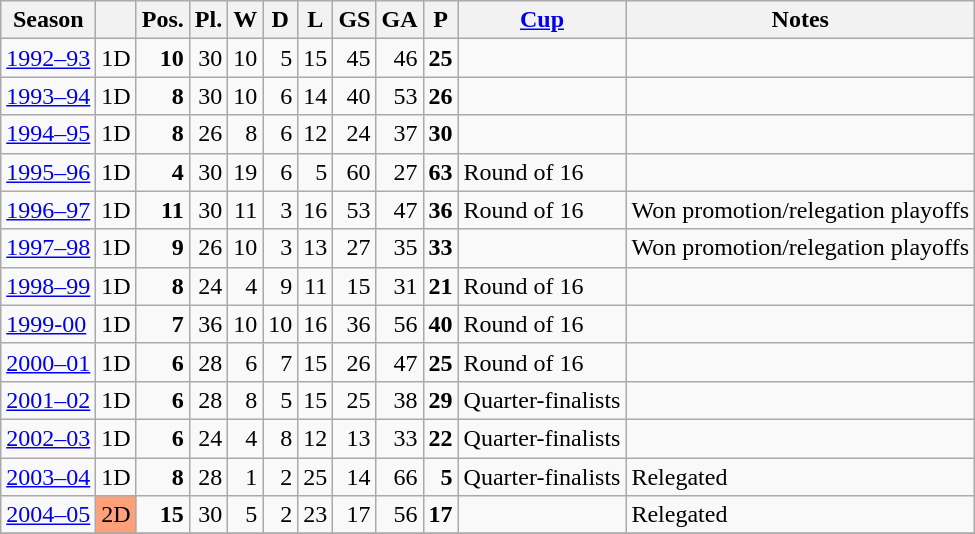<table class="wikitable">
<tr>
<th>Season</th>
<th></th>
<th>Pos.</th>
<th>Pl.</th>
<th>W</th>
<th>D</th>
<th>L</th>
<th>GS</th>
<th>GA</th>
<th>P</th>
<th><a href='#'>Cup</a></th>
<th>Notes</th>
</tr>
<tr>
<td><a href='#'>1992–93</a></td>
<td>1D</td>
<td align=right><strong>10</strong></td>
<td align=right>30</td>
<td align=right>10</td>
<td align=right>5</td>
<td align=right>15</td>
<td align=right>45</td>
<td align=right>46</td>
<td align=right><strong>25</strong></td>
<td></td>
<td></td>
</tr>
<tr>
<td><a href='#'>1993–94</a></td>
<td>1D</td>
<td align=right><strong>8</strong></td>
<td align=right>30</td>
<td align=right>10</td>
<td align=right>6</td>
<td align=right>14</td>
<td align=right>40</td>
<td align=right>53</td>
<td align=right><strong>26</strong></td>
<td></td>
<td></td>
</tr>
<tr>
<td><a href='#'>1994–95</a></td>
<td>1D</td>
<td align=right><strong>8</strong></td>
<td align=right>26</td>
<td align=right>8</td>
<td align=right>6</td>
<td align=right>12</td>
<td align=right>24</td>
<td align=right>37</td>
<td align=right><strong>30</strong></td>
<td></td>
<td></td>
</tr>
<tr>
<td><a href='#'>1995–96</a></td>
<td>1D</td>
<td align=right><strong>4</strong></td>
<td align=right>30</td>
<td align=right>19</td>
<td align=right>6</td>
<td align=right>5</td>
<td align=right>60</td>
<td align=right>27</td>
<td align=right><strong>63</strong></td>
<td>Round of 16</td>
<td></td>
</tr>
<tr>
<td><a href='#'>1996–97</a></td>
<td>1D</td>
<td align=right><strong>11</strong></td>
<td align=right>30</td>
<td align=right>11</td>
<td align=right>3</td>
<td align=right>16</td>
<td align=right>53</td>
<td align=right>47</td>
<td align=right><strong>36</strong></td>
<td>Round of 16</td>
<td>Won promotion/relegation playoffs</td>
</tr>
<tr>
<td><a href='#'>1997–98</a></td>
<td>1D</td>
<td align=right><strong>9</strong></td>
<td align=right>26</td>
<td align=right>10</td>
<td align=right>3</td>
<td align=right>13</td>
<td align=right>27</td>
<td align=right>35</td>
<td align=right><strong>33</strong></td>
<td></td>
<td>Won promotion/relegation playoffs</td>
</tr>
<tr>
<td><a href='#'>1998–99</a></td>
<td>1D</td>
<td align=right><strong>8</strong></td>
<td align=right>24</td>
<td align=right>4</td>
<td align=right>9</td>
<td align=right>11</td>
<td align=right>15</td>
<td align=right>31</td>
<td align=right><strong>21</strong></td>
<td>Round of 16</td>
<td></td>
</tr>
<tr>
<td><a href='#'>1999-00</a></td>
<td>1D</td>
<td align=right><strong>7</strong></td>
<td align=right>36</td>
<td align=right>10</td>
<td align=right>10</td>
<td align=right>16</td>
<td align=right>36</td>
<td align=right>56</td>
<td align=right><strong>40</strong></td>
<td>Round of 16</td>
<td></td>
</tr>
<tr>
<td><a href='#'>2000–01</a></td>
<td>1D</td>
<td align=right><strong>6</strong></td>
<td align=right>28</td>
<td align=right>6</td>
<td align=right>7</td>
<td align=right>15</td>
<td align=right>26</td>
<td align=right>47</td>
<td align=right><strong>25</strong></td>
<td>Round of 16</td>
<td></td>
</tr>
<tr>
<td><a href='#'>2001–02</a></td>
<td>1D</td>
<td align=right><strong>6</strong></td>
<td align=right>28</td>
<td align=right>8</td>
<td align=right>5</td>
<td align=right>15</td>
<td align=right>25</td>
<td align=right>38</td>
<td align=right><strong>29</strong></td>
<td>Quarter-finalists</td>
<td></td>
</tr>
<tr>
<td><a href='#'>2002–03</a></td>
<td>1D</td>
<td align=right><strong>6</strong></td>
<td align=right>24</td>
<td align=right>4</td>
<td align=right>8</td>
<td align=right>12</td>
<td align=right>13</td>
<td align=right>33</td>
<td align=right><strong>22</strong></td>
<td>Quarter-finalists</td>
<td></td>
</tr>
<tr>
<td><a href='#'>2003–04</a></td>
<td>1D</td>
<td align=right><strong>8</strong></td>
<td align=right>28</td>
<td align=right>1</td>
<td align=right>2</td>
<td align=right>25</td>
<td align=right>14</td>
<td align=right>66</td>
<td align=right><strong>5</strong></td>
<td>Quarter-finalists</td>
<td>Relegated</td>
</tr>
<tr>
<td><a href='#'>2004–05</a></td>
<td bgcolor=#ffa07a>2D</td>
<td align=right><strong>15</strong></td>
<td align=right>30</td>
<td align=right>5</td>
<td align=right>2</td>
<td align=right>23</td>
<td align=right>17</td>
<td align=right>56</td>
<td align=right><strong>17</strong></td>
<td></td>
<td>Relegated</td>
</tr>
<tr>
</tr>
</table>
